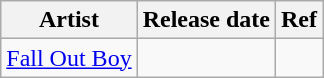<table class="wikitable mw-collapsible mw-collapsed">
<tr>
<th>Artist</th>
<th>Release date</th>
<th>Ref</th>
</tr>
<tr>
<td><a href='#'>Fall Out Boy</a></td>
<td></td>
<td></td>
</tr>
</table>
